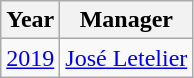<table class="wikitable">
<tr>
<th>Year</th>
<th>Manager</th>
</tr>
<tr>
<td align=center><a href='#'>2019</a></td>
<td> <a href='#'>José Letelier</a></td>
</tr>
</table>
